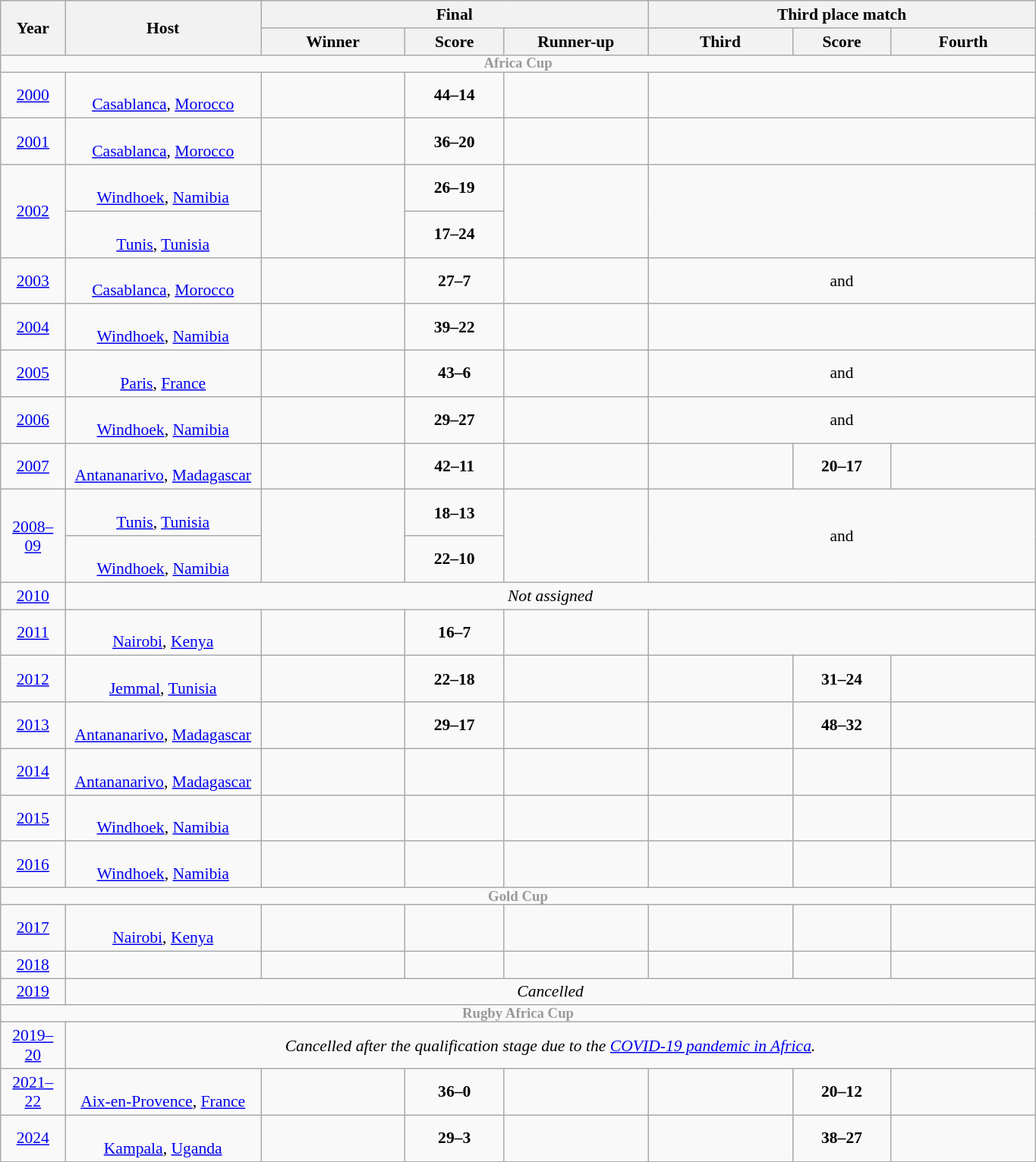<table class=wikitable style=font-size:90%;text-align:center>
<tr>
<th rowspan=2 width= 50>Year</th>
<th rowspan=2 width=165>Host</th>
<th colspan=3>Final</th>
<th colspan=3>Third place match</th>
</tr>
<tr>
<th width=120>Winner</th>
<th width=80>Score</th>
<th width=120>Runner-up</th>
<th width=120>Third</th>
<th width=80>Score</th>
<th width=120>Fourth</th>
</tr>
<tr>
<td colspan="100%" align=center style="line-height:9px; color:#999; font-size:87%;"><strong>Africa Cup</strong></td>
</tr>
<tr>
<td><a href='#'>2000</a></td>
<td><br><a href='#'>Casablanca</a>, <a href='#'>Morocco</a></td>
<td><strong></strong></td>
<td><strong>44–14</strong></td>
<td></td>
<td colspan=3><em></em></td>
</tr>
<tr>
<td><a href='#'>2001</a></td>
<td><br><a href='#'>Casablanca</a>, <a href='#'>Morocco</a></td>
<td><strong></strong></td>
<td><strong>36–20</strong></td>
<td></td>
<td colspan=3><em></em></td>
</tr>
<tr>
<td rowspan=2><a href='#'>2002</a></td>
<td><br><a href='#'>Windhoek</a>, <a href='#'>Namibia</a></td>
<td rowspan=2><strong></strong></td>
<td><strong>26–19</strong></td>
<td rowspan=2></td>
<td rowspan=2 colspan=3><em></em></td>
</tr>
<tr>
<td><br><a href='#'>Tunis</a>, <a href='#'>Tunisia</a></td>
<td><strong>17–24</strong></td>
</tr>
<tr>
<td><a href='#'>2003</a></td>
<td><br><a href='#'>Casablanca</a>, <a href='#'>Morocco</a></td>
<td><strong></strong></td>
<td><strong>27–7</strong></td>
<td></td>
<td colspan=3> and </td>
</tr>
<tr>
<td><a href='#'>2004</a></td>
<td><br><a href='#'>Windhoek</a>, <a href='#'>Namibia</a></td>
<td><strong></strong></td>
<td><strong>39–22</strong></td>
<td></td>
<td colspan=3><em></em></td>
</tr>
<tr>
<td><a href='#'>2005</a></td>
<td><br><a href='#'>Paris</a>, <a href='#'>France</a></td>
<td><strong></strong></td>
<td><strong>43–6</strong></td>
<td></td>
<td colspan=3> and </td>
</tr>
<tr>
<td><a href='#'>2006</a></td>
<td><br><a href='#'>Windhoek</a>, <a href='#'>Namibia</a></td>
<td><strong></strong></td>
<td><strong>29–27</strong></td>
<td></td>
<td colspan=3> and </td>
</tr>
<tr>
<td><a href='#'>2007</a></td>
<td><br><a href='#'>Antananarivo</a>, <a href='#'>Madagascar</a></td>
<td><strong></strong></td>
<td><strong>42–11</strong></td>
<td></td>
<td></td>
<td><strong>20–17</strong></td>
<td></td>
</tr>
<tr>
<td rowspan=2><a href='#'>2008–09</a></td>
<td><br><a href='#'>Tunis</a>, <a href='#'>Tunisia</a></td>
<td rowspan=2><strong></strong></td>
<td><strong>18–13</strong></td>
<td rowspan=2></td>
<td rowspan=2 colspan=3> and </td>
</tr>
<tr>
<td><br><a href='#'>Windhoek</a>, <a href='#'>Namibia</a></td>
<td><strong>22–10</strong></td>
</tr>
<tr>
<td><a href='#'>2010</a></td>
<td colspan=7><em>Not assigned</em> </td>
</tr>
<tr>
<td><a href='#'>2011</a></td>
<td><br><a href='#'>Nairobi</a>, <a href='#'>Kenya</a></td>
<td><strong></strong></td>
<td><strong>16–7</strong></td>
<td></td>
<td colspan=3><em></em></td>
</tr>
<tr>
<td><a href='#'>2012</a></td>
<td><br><a href='#'>Jemmal</a>, <a href='#'>Tunisia</a></td>
<td><strong></strong></td>
<td><strong>22–18</strong></td>
<td></td>
<td></td>
<td><strong>31–24</strong></td>
<td></td>
</tr>
<tr>
<td><a href='#'>2013</a></td>
<td><br><a href='#'>Antananarivo</a>, <a href='#'>Madagascar</a></td>
<td><strong></strong></td>
<td><strong>29–17</strong></td>
<td></td>
<td></td>
<td><strong>48–32</strong></td>
<td></td>
</tr>
<tr>
<td><a href='#'>2014</a></td>
<td><br><a href='#'>Antananarivo</a>, <a href='#'>Madagascar</a></td>
<td><strong></strong></td>
<td></td>
<td></td>
<td></td>
<td></td>
<td></td>
</tr>
<tr>
<td><a href='#'>2015</a></td>
<td><br><a href='#'>Windhoek</a>, <a href='#'>Namibia</a></td>
<td><strong></strong></td>
<td></td>
<td></td>
<td></td>
<td></td>
<td></td>
</tr>
<tr>
<td><a href='#'>2016</a></td>
<td><br><a href='#'>Windhoek</a>, <a href='#'>Namibia</a></td>
<td><strong></strong></td>
<td></td>
<td></td>
<td></td>
<td></td>
<td></td>
</tr>
<tr>
<td colspan="100%" align=center style="line-height:9px; color:#999; font-size:87%;"><strong>Gold Cup</strong></td>
</tr>
<tr>
<td><a href='#'>2017</a></td>
<td><br><a href='#'>Nairobi</a>, <a href='#'>Kenya</a></td>
<td><strong></strong></td>
<td></td>
<td></td>
<td></td>
<td></td>
<td></td>
</tr>
<tr>
<td><a href='#'>2018</a></td>
<td></td>
<td><strong></strong></td>
<td></td>
<td></td>
<td></td>
<td></td>
<td></td>
</tr>
<tr>
<td><a href='#'>2019</a></td>
<td colspan=7><em>Cancelled</em> </td>
</tr>
<tr>
<td colspan="100%" align=center style="line-height:9px; color:#999; font-size:87%;"><strong>Rugby Africa Cup</strong></td>
</tr>
<tr>
<td><a href='#'>2019–20</a></td>
<td colspan=7><em>Cancelled after the qualification stage due to the <a href='#'>COVID-19 pandemic in Africa</a>.</em></td>
</tr>
<tr>
<td><a href='#'>2021–22</a></td>
<td><br><a href='#'>Aix-en-Provence</a>, <a href='#'>France</a></td>
<td><strong></strong></td>
<td><strong>36–0</strong></td>
<td></td>
<td></td>
<td><strong>20–12</strong></td>
<td></td>
</tr>
<tr>
<td><a href='#'>2024</a></td>
<td><br><a href='#'>Kampala</a>, <a href='#'>Uganda</a></td>
<td><strong></strong></td>
<td><strong>29–3</strong></td>
<td></td>
<td></td>
<td><strong>38–27</strong></td>
<td></td>
</tr>
</table>
